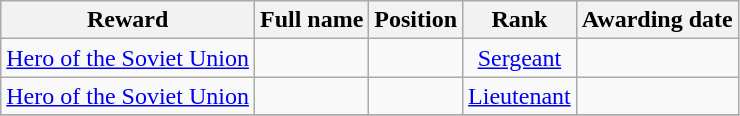<table class="wikitable">
<tr>
<th>Reward</th>
<th>Full name</th>
<th>Position</th>
<th>Rank</th>
<th>Awarding date</th>
</tr>
<tr>
<td style="text-align:center;"><a href='#'>Hero of the Soviet Union</a></td>
<td></td>
<td></td>
<td style="text-align:center;"><a href='#'>Sergeant</a></td>
<td></td>
</tr>
<tr>
<td style="text-align:center;"><a href='#'>Hero of the Soviet Union</a></td>
<td></td>
<td></td>
<td style="text-align:center;"><a href='#'>Lieutenant</a></td>
<td></td>
</tr>
<tr>
</tr>
</table>
